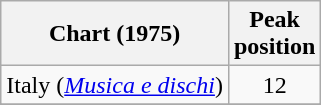<table class="wikitable">
<tr>
<th align="left">Chart (1975)</th>
<th align="left">Peak<br>position</th>
</tr>
<tr>
<td>Italy (<em><a href='#'>Musica e dischi</a></em>)</td>
<td align="center">12</td>
</tr>
<tr>
</tr>
<tr>
</tr>
<tr>
</tr>
<tr>
</tr>
</table>
